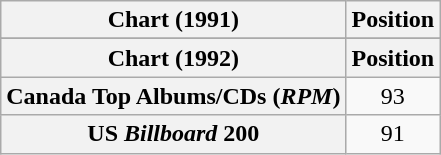<table class="wikitable plainrowheaders">
<tr>
<th>Chart (1991)</th>
<th>Position</th>
</tr>
<tr>
</tr>
<tr>
<th>Chart (1992)</th>
<th>Position</th>
</tr>
<tr>
<th scope="row">Canada Top Albums/CDs (<em>RPM</em>)</th>
<td align="center">93</td>
</tr>
<tr>
<th scope="row">US <em>Billboard</em> 200</th>
<td align="center">91</td>
</tr>
</table>
